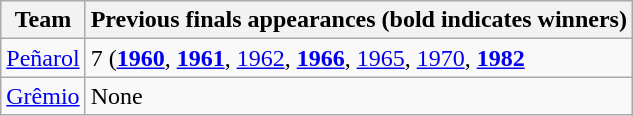<table class="wikitable">
<tr>
<th>Team</th>
<th>Previous finals appearances (bold indicates winners)</th>
</tr>
<tr>
<td> <a href='#'>Peñarol</a></td>
<td>7 (<strong><a href='#'>1960</a></strong>, <strong><a href='#'>1961</a></strong>, <a href='#'>1962</a>, <strong><a href='#'>1966</a></strong>, <a href='#'>1965</a>, <a href='#'>1970</a>, <strong><a href='#'>1982</a></strong></td>
</tr>
<tr>
<td> <a href='#'>Grêmio</a></td>
<td>None</td>
</tr>
</table>
